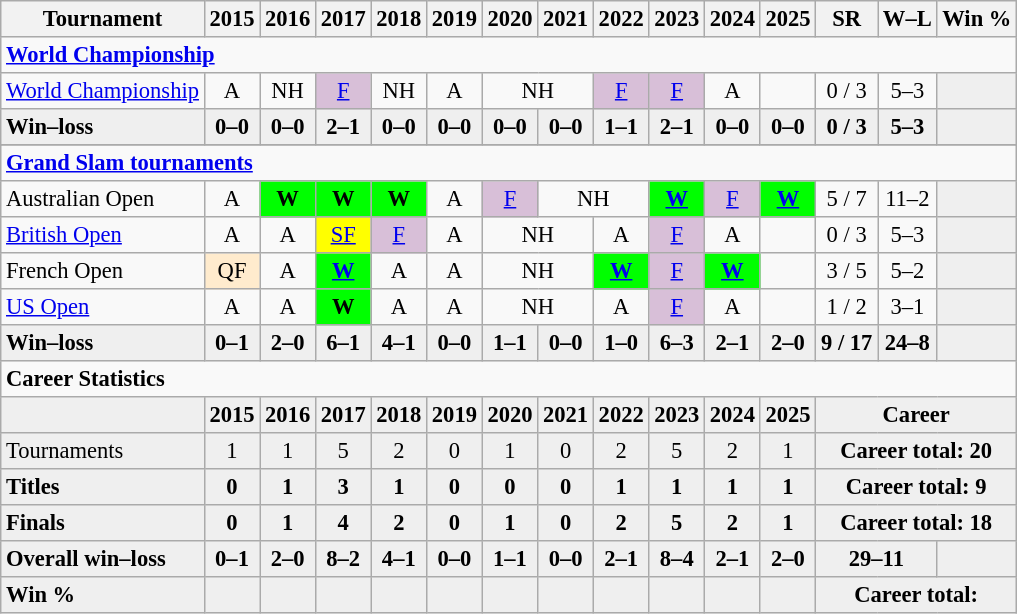<table class="wikitable nowrap" style=text-align:center;font-size:94%>
<tr>
<th>Tournament</th>
<th>2015</th>
<th>2016</th>
<th>2017</th>
<th>2018</th>
<th>2019</th>
<th>2020</th>
<th>2021</th>
<th>2022</th>
<th>2023</th>
<th>2024</th>
<th>2025</th>
<th>SR</th>
<th>W–L</th>
<th>Win %</th>
</tr>
<tr>
<td colspan="15" style="text-align:left"><strong><a href='#'>World Championship</a></strong></td>
</tr>
<tr>
<td align=left><a href='#'>World Championship</a></td>
<td>A</td>
<td>NH</td>
<td style="background:thistle;"><a href='#'>F</a></td>
<td>NH</td>
<td>A</td>
<td colspan=2>NH</td>
<td style="background:thistle;"><a href='#'>F</a></td>
<td style="background:thistle;"><a href='#'>F</a></td>
<td>A</td>
<td></td>
<td>0 / 3</td>
<td>5–3</td>
<td bgcolor=efefef></td>
</tr>
<tr style=font-weight:bold;background:#efefef>
<td style=text-align:left>Win–loss</td>
<td>0–0</td>
<td>0–0</td>
<td>2–1</td>
<td>0–0</td>
<td>0–0</td>
<td>0–0</td>
<td>0–0</td>
<td>1–1</td>
<td>2–1</td>
<td>0–0</td>
<td>0–0</td>
<td>0 / 3</td>
<td>5–3</td>
<td bgcolor=efefef></td>
</tr>
<tr style=font-weight:bold;background:#efefef>
</tr>
<tr>
<td colspan="15" style="text-align:left"><strong><a href='#'>Grand Slam tournaments</a></strong></td>
</tr>
<tr>
<td align=left>Australian Open</td>
<td>A</td>
<td bgcolor=lime><strong>W</strong></td>
<td bgcolor=lime><strong>W</strong></td>
<td bgcolor=lime><strong>W</strong></td>
<td>A</td>
<td style="background:thistle;"><a href='#'>F</a></td>
<td colspan=2>NH</td>
<td bgcolor=lime><a href='#'><strong>W</strong></a></td>
<td style="background:thistle;"><a href='#'>F</a></td>
<td bgcolor=lime><a href='#'><strong>W</strong></a></td>
<td>5 / 7</td>
<td>11–2</td>
<td bgcolor=efefef></td>
</tr>
<tr>
<td align=left><a href='#'>British Open</a></td>
<td>A</td>
<td>A</td>
<td style="background:yellow;"><a href='#'>SF</a></td>
<td style="background:thistle;"><a href='#'>F</a></td>
<td>A</td>
<td colspan=2>NH</td>
<td>A</td>
<td style="background:thistle;"><a href='#'>F</a></td>
<td>A</td>
<td></td>
<td>0 / 3</td>
<td>5–3</td>
<td bgcolor=efefef></td>
</tr>
<tr>
<td align=left>French Open</td>
<td bgcolor=ffebcd>QF</td>
<td>A</td>
<td bgcolor=lime><a href='#'><strong>W</strong></a></td>
<td>A</td>
<td>A</td>
<td colspan=2>NH</td>
<td bgcolor=lime><a href='#'><strong>W</strong></a></td>
<td style="background:thistle;"><a href='#'>F</a></td>
<td bgcolor=lime><a href='#'><strong>W</strong></a></td>
<td></td>
<td>3 / 5</td>
<td>5–2</td>
<td bgcolor=efefef></td>
</tr>
<tr>
<td align=left><a href='#'>US Open</a></td>
<td>A</td>
<td>A</td>
<td bgcolor=lime><strong>W</strong></td>
<td>A</td>
<td>A</td>
<td colspan=2>NH</td>
<td>A</td>
<td style="background:thistle;"><a href='#'>F</a></td>
<td>A</td>
<td></td>
<td>1 / 2</td>
<td>3–1</td>
<td bgcolor=efefef></td>
</tr>
<tr style=font-weight:bold;background:#efefef>
<td style=text-align:left>Win–loss</td>
<td>0–1</td>
<td>2–0</td>
<td>6–1</td>
<td>4–1</td>
<td>0–0</td>
<td>1–1</td>
<td>0–0</td>
<td>1–0</td>
<td>6–3</td>
<td>2–1</td>
<td>2–0</td>
<td>9 / 17</td>
<td>24–8</td>
<td bgcolor=efefef></td>
</tr>
<tr>
<td colspan="15" style="text-align:left"><strong>Career Statistics</strong></td>
</tr>
<tr style="font-weight:bold;background:#EFEFEF;">
<td></td>
<td>2015</td>
<td>2016</td>
<td>2017</td>
<td>2018</td>
<td>2019</td>
<td>2020</td>
<td>2021</td>
<td>2022</td>
<td>2023</td>
<td>2024</td>
<td>2025</td>
<td colspan=3>Career</td>
</tr>
<tr style="background:#EFEFEF">
<td align=left>Tournaments</td>
<td>1</td>
<td>1</td>
<td>5</td>
<td>2</td>
<td>0</td>
<td>1</td>
<td>0</td>
<td>2</td>
<td>5</td>
<td>2</td>
<td>1</td>
<td colspan="3"><strong>Career total: 20</strong></td>
</tr>
<tr style=font-weight:bold;background:#efefef>
<td style=text-align:left>Titles</td>
<td>0</td>
<td>1</td>
<td>3</td>
<td>1</td>
<td>0</td>
<td>0</td>
<td>0</td>
<td>1</td>
<td>1</td>
<td>1</td>
<td>1</td>
<td colspan="3"><strong>Career total: 9</strong></td>
</tr>
<tr style=font-weight:bold;background:#efefef>
<td style=text-align:left>Finals</td>
<td>0</td>
<td>1</td>
<td>4</td>
<td>2</td>
<td>0</td>
<td>1</td>
<td>0</td>
<td>2</td>
<td>5</td>
<td>2</td>
<td>1</td>
<td colspan="3"><strong>Career total: 18</strong></td>
</tr>
<tr style=font-weight:bold;background:#efefef>
<td style=text-align:left>Overall win–loss</td>
<td>0–1</td>
<td>2–0</td>
<td>8–2</td>
<td>4–1</td>
<td>0–0</td>
<td>1–1</td>
<td>0–0</td>
<td>2–1</td>
<td>8–4</td>
<td>2–1</td>
<td>2–0</td>
<td colspan="2">29–11</td>
<td></td>
</tr>
<tr style=font-weight:bold;background:#efefef>
<td align=left>Win %</td>
<td></td>
<td></td>
<td></td>
<td></td>
<td></td>
<td></td>
<td></td>
<td></td>
<td></td>
<td></td>
<td></td>
<td colspan="3"><strong>Career total: </strong></td>
</tr>
</table>
